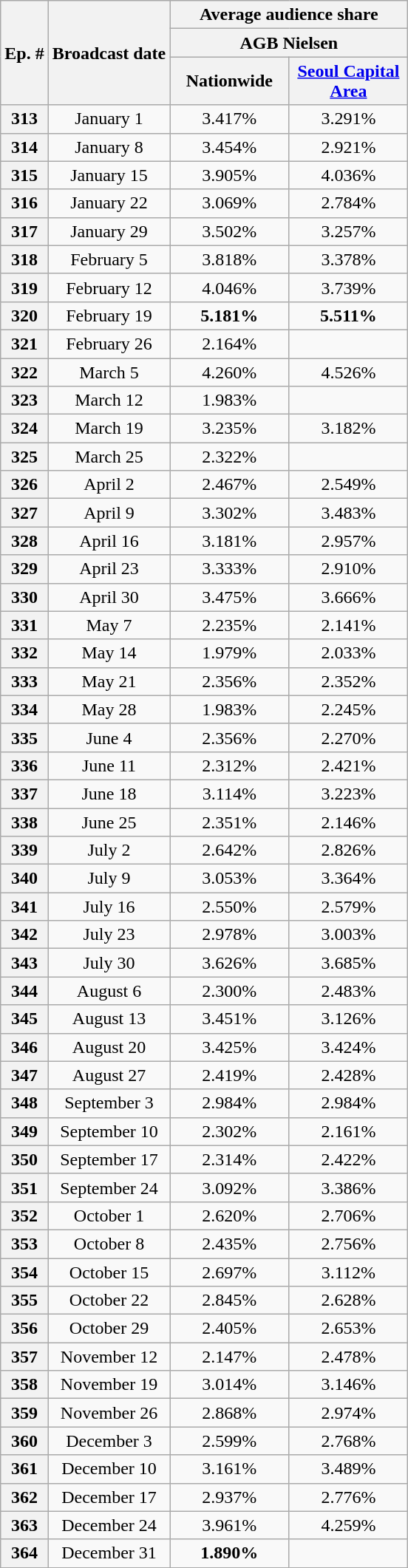<table class="wikitable" style="text-align:center">
<tr>
<th rowspan="3">Ep. #</th>
<th rowspan="3">Broadcast date</th>
<th colspan="3">Average audience share</th>
</tr>
<tr>
<th colspan="2">AGB Nielsen</th>
</tr>
<tr>
<th width=100>Nationwide</th>
<th width=100><a href='#'>Seoul Capital Area</a></th>
</tr>
<tr>
<th>313</th>
<td>January 1</td>
<td>3.417%</td>
<td>3.291%</td>
</tr>
<tr>
<th>314</th>
<td>January 8</td>
<td>3.454%</td>
<td>2.921%</td>
</tr>
<tr>
<th>315</th>
<td>January 15</td>
<td>3.905%</td>
<td>4.036%</td>
</tr>
<tr>
<th>316</th>
<td>January 22</td>
<td>3.069%</td>
<td>2.784%</td>
</tr>
<tr>
<th>317</th>
<td>January 29</td>
<td>3.502%</td>
<td>3.257%</td>
</tr>
<tr>
<th>318</th>
<td>February 5</td>
<td>3.818%</td>
<td>3.378%</td>
</tr>
<tr>
<th>319</th>
<td>February 12</td>
<td>4.046%</td>
<td>3.739%</td>
</tr>
<tr>
<th>320</th>
<td>February 19</td>
<td><span><strong>5.181%</strong></span></td>
<td><span><strong>5.511%</strong></span></td>
</tr>
<tr>
<th>321</th>
<td>February 26</td>
<td>2.164%</td>
<td></td>
</tr>
<tr>
<th>322</th>
<td>March 5</td>
<td>4.260%</td>
<td>4.526%</td>
</tr>
<tr>
<th>323</th>
<td>March 12</td>
<td>1.983%</td>
<td></td>
</tr>
<tr>
<th>324</th>
<td>March 19</td>
<td>3.235%</td>
<td>3.182%</td>
</tr>
<tr>
<th>325</th>
<td>March 25</td>
<td>2.322%</td>
<td></td>
</tr>
<tr>
<th>326</th>
<td>April 2</td>
<td>2.467%</td>
<td>2.549%</td>
</tr>
<tr>
<th>327</th>
<td>April 9</td>
<td>3.302%</td>
<td>3.483%</td>
</tr>
<tr>
<th>328</th>
<td>April 16</td>
<td>3.181%</td>
<td>2.957%</td>
</tr>
<tr>
<th>329</th>
<td>April 23</td>
<td>3.333%</td>
<td>2.910%</td>
</tr>
<tr>
<th>330</th>
<td>April 30</td>
<td>3.475%</td>
<td>3.666%</td>
</tr>
<tr>
<th>331</th>
<td>May 7</td>
<td>2.235%</td>
<td>2.141%</td>
</tr>
<tr>
<th>332</th>
<td>May 14</td>
<td>1.979%</td>
<td>2.033%</td>
</tr>
<tr>
<th>333</th>
<td>May 21</td>
<td>2.356%</td>
<td>2.352%</td>
</tr>
<tr>
<th>334</th>
<td>May 28</td>
<td>1.983%</td>
<td>2.245%</td>
</tr>
<tr>
<th>335</th>
<td>June 4</td>
<td>2.356%</td>
<td>2.270%</td>
</tr>
<tr>
<th>336</th>
<td>June 11</td>
<td>2.312%</td>
<td>2.421%</td>
</tr>
<tr>
<th>337</th>
<td>June 18</td>
<td>3.114%</td>
<td>3.223%</td>
</tr>
<tr>
<th>338</th>
<td>June 25</td>
<td>2.351%</td>
<td>2.146%</td>
</tr>
<tr>
<th>339</th>
<td>July 2</td>
<td>2.642%</td>
<td>2.826%</td>
</tr>
<tr>
<th>340</th>
<td>July 9</td>
<td>3.053%</td>
<td>3.364%</td>
</tr>
<tr>
<th>341</th>
<td>July 16</td>
<td>2.550%</td>
<td>2.579%</td>
</tr>
<tr>
<th>342</th>
<td>July 23</td>
<td>2.978%</td>
<td>3.003%</td>
</tr>
<tr>
<th>343</th>
<td>July 30</td>
<td>3.626%</td>
<td>3.685%</td>
</tr>
<tr>
<th>344</th>
<td>August 6</td>
<td>2.300%</td>
<td>2.483%</td>
</tr>
<tr>
<th>345</th>
<td>August 13</td>
<td>3.451%</td>
<td>3.126%</td>
</tr>
<tr>
<th>346</th>
<td>August 20</td>
<td>3.425%</td>
<td>3.424%</td>
</tr>
<tr>
<th>347</th>
<td>August 27</td>
<td>2.419%</td>
<td>2.428%</td>
</tr>
<tr>
<th>348</th>
<td>September 3</td>
<td>2.984%</td>
<td>2.984%</td>
</tr>
<tr>
<th>349</th>
<td>September 10</td>
<td>2.302%</td>
<td>2.161%</td>
</tr>
<tr>
<th>350</th>
<td>September 17</td>
<td>2.314%</td>
<td>2.422%</td>
</tr>
<tr>
<th>351</th>
<td>September 24</td>
<td>3.092%</td>
<td>3.386%</td>
</tr>
<tr>
<th>352</th>
<td>October 1</td>
<td>2.620%</td>
<td>2.706%</td>
</tr>
<tr>
<th>353</th>
<td>October 8</td>
<td>2.435%</td>
<td>2.756%</td>
</tr>
<tr>
<th>354</th>
<td>October 15</td>
<td>2.697%</td>
<td>3.112%</td>
</tr>
<tr>
<th>355</th>
<td>October 22</td>
<td>2.845%</td>
<td>2.628%</td>
</tr>
<tr>
<th>356</th>
<td>October 29</td>
<td>2.405%</td>
<td>2.653%</td>
</tr>
<tr>
<th>357</th>
<td>November 12</td>
<td>2.147%</td>
<td>2.478%</td>
</tr>
<tr>
<th>358</th>
<td>November 19</td>
<td>3.014%</td>
<td>3.146%</td>
</tr>
<tr>
<th>359</th>
<td>November 26</td>
<td>2.868%</td>
<td>2.974%</td>
</tr>
<tr>
<th>360</th>
<td>December 3</td>
<td>2.599%</td>
<td>2.768%</td>
</tr>
<tr>
<th>361</th>
<td>December 10</td>
<td>3.161%</td>
<td>3.489%</td>
</tr>
<tr>
<th>362</th>
<td>December 17</td>
<td>2.937%</td>
<td>2.776%</td>
</tr>
<tr>
<th>363</th>
<td>December 24</td>
<td>3.961%</td>
<td>4.259%</td>
</tr>
<tr>
<th>364</th>
<td>December 31</td>
<td><span><strong>1.890%</strong></span></td>
<td></td>
</tr>
</table>
